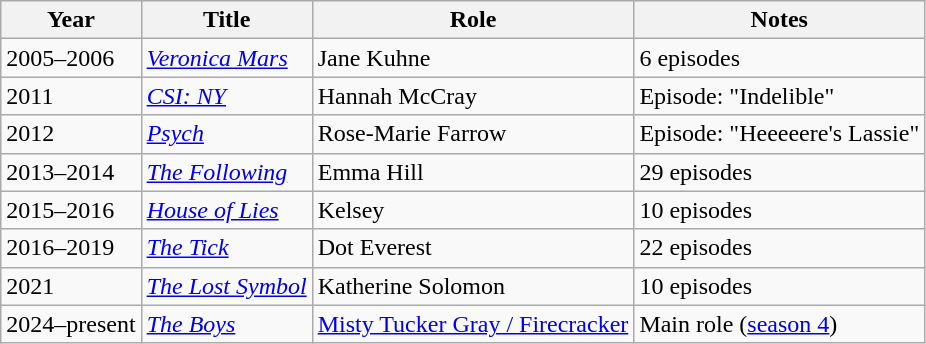<table class="wikitable sortable">
<tr>
<th>Year</th>
<th>Title</th>
<th>Role</th>
<th class="unsortable">Notes</th>
</tr>
<tr>
<td>2005–2006</td>
<td><em><a href='#'>Veronica Mars</a></em></td>
<td>Jane Kuhne</td>
<td>6 episodes</td>
</tr>
<tr>
<td>2011</td>
<td><em><a href='#'>CSI: NY</a></em></td>
<td>Hannah McCray</td>
<td>Episode: "Indelible"</td>
</tr>
<tr>
<td>2012</td>
<td><em><a href='#'>Psych</a></em></td>
<td>Rose-Marie Farrow</td>
<td>Episode: "Heeeeere's Lassie"</td>
</tr>
<tr>
<td>2013–2014</td>
<td><em><a href='#'>The Following</a></em></td>
<td>Emma Hill</td>
<td>29 episodes</td>
</tr>
<tr>
<td>2015–2016</td>
<td><em><a href='#'>House of Lies</a></em></td>
<td>Kelsey</td>
<td>10 episodes</td>
</tr>
<tr>
<td>2016–2019</td>
<td><em><a href='#'>The Tick</a></em></td>
<td>Dot Everest</td>
<td>22 episodes</td>
</tr>
<tr>
<td>2021</td>
<td><em><a href='#'>The Lost Symbol</a></em></td>
<td>Katherine Solomon</td>
<td>10 episodes</td>
</tr>
<tr>
<td>2024–present</td>
<td><em><a href='#'>The Boys</a></em></td>
<td><a href='#'>Misty Tucker Gray / Firecracker</a></td>
<td>Main role (<a href='#'>season 4</a>)</td>
</tr>
</table>
